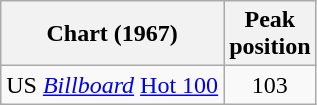<table class="wikitable sortable">
<tr>
<th>Chart (1967)</th>
<th>Peak<br>position</th>
</tr>
<tr>
<td>US <em><a href='#'>Billboard</a></em> <a href='#'>Hot 100</a></td>
<td style="text-align:center;">103</td>
</tr>
</table>
